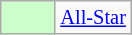<table class="wikitable plainrowheaders" style="font-size:85%">
<tr>
<th scope="row" style="text-align:center; background-color:#ccffcc;" col width="30px"></th>
<td><a href='#'>All-Star</a></td>
</tr>
</table>
